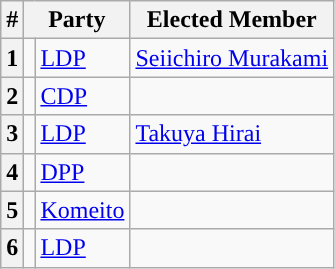<table class="wikitable">
<tr>
<th>#</th>
<th colspan=2>Party</th>
<th>Elected Member</th>
</tr>
<tr>
<th>1</th>
<td style="background:"></td>
<td><a href='#'>LDP</a></td>
<td><a href='#'>Seiichiro Murakami</a></td>
</tr>
<tr>
<th>2</th>
<td style="background:"></td>
<td><a href='#'>CDP</a></td>
<td></td>
</tr>
<tr>
<th>3</th>
<td style="background:"></td>
<td><a href='#'>LDP</a></td>
<td><a href='#'>Takuya Hirai</a></td>
</tr>
<tr>
<th>4</th>
<td style="background:"></td>
<td><a href='#'>DPP</a></td>
<td></td>
</tr>
<tr>
<th>5</th>
<td style="background:"></td>
<td><a href='#'>Komeito</a></td>
<td></td>
</tr>
<tr>
<th>6</th>
<td style="background:"></td>
<td><a href='#'>LDP</a></td>
<td></td>
</tr>
</table>
